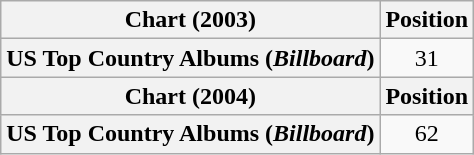<table class="wikitable plainrowheaders" style="text-align:center">
<tr>
<th scope="col">Chart (2003)</th>
<th scope="col">Position</th>
</tr>
<tr>
<th scope="row">US Top Country Albums (<em>Billboard</em>)</th>
<td>31</td>
</tr>
<tr>
<th scope="col">Chart (2004)</th>
<th scope="col">Position</th>
</tr>
<tr>
<th scope="row">US Top Country Albums (<em>Billboard</em>)</th>
<td>62</td>
</tr>
</table>
